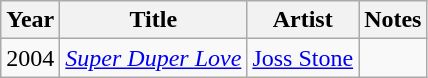<table class="wikitable">
<tr>
<th>Year</th>
<th>Title</th>
<th>Artist</th>
<th>Notes</th>
</tr>
<tr>
<td>2004</td>
<td><em><a href='#'>Super Duper Love</a></em></td>
<td><a href='#'>Joss Stone</a></td>
<td></td>
</tr>
</table>
